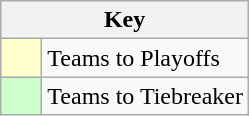<table class="wikitable" style="text-align: center;">
<tr>
<th colspan=2>Key</th>
</tr>
<tr>
<td style="background:#ffffcc; width:20px;"></td>
<td align=left>Teams to Playoffs</td>
</tr>
<tr>
<td style="background:#ccffcc; width:20px;"></td>
<td align=left>Teams to Tiebreaker</td>
</tr>
</table>
